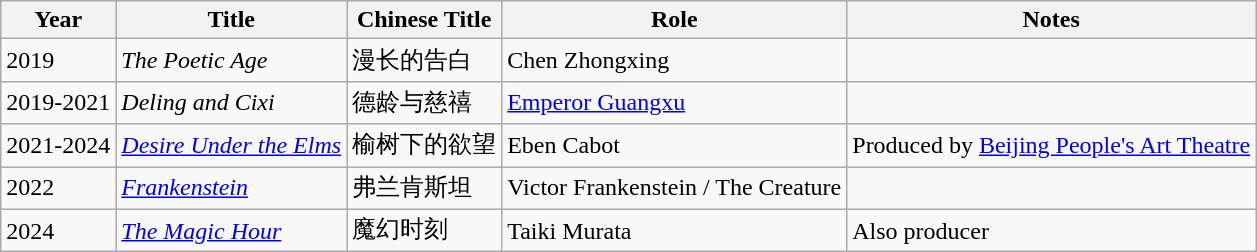<table class="wikitable">
<tr>
<th>Year</th>
<th>Title</th>
<th>Chinese Title</th>
<th>Role</th>
<th>Notes</th>
</tr>
<tr>
<td>2019</td>
<td><em>The Poetic Age</em></td>
<td>漫长的告白</td>
<td>Chen Zhongxing</td>
<td></td>
</tr>
<tr>
<td>2019-2021</td>
<td><em>Deling and Cixi</em></td>
<td>德龄与慈禧</td>
<td><a href='#'>Emperor Guangxu</a></td>
</tr>
<tr>
<td>2021-2024</td>
<td><em><a href='#'>Desire Under the Elms</a></em></td>
<td>榆树下的欲望</td>
<td>Eben Cabot</td>
<td>Produced by <a href='#'>Beijing People's Art Theatre</a></td>
</tr>
<tr>
<td>2022</td>
<td><em><a href='#'>Frankenstein</a></em></td>
<td>弗兰肯斯坦</td>
<td>Victor Frankenstein / The Creature</td>
<td></td>
</tr>
<tr>
<td>2024</td>
<td><em><a href='#'>The Magic Hour</a></em></td>
<td>魔幻时刻</td>
<td>Taiki Murata</td>
<td>Also producer</td>
</tr>
</table>
